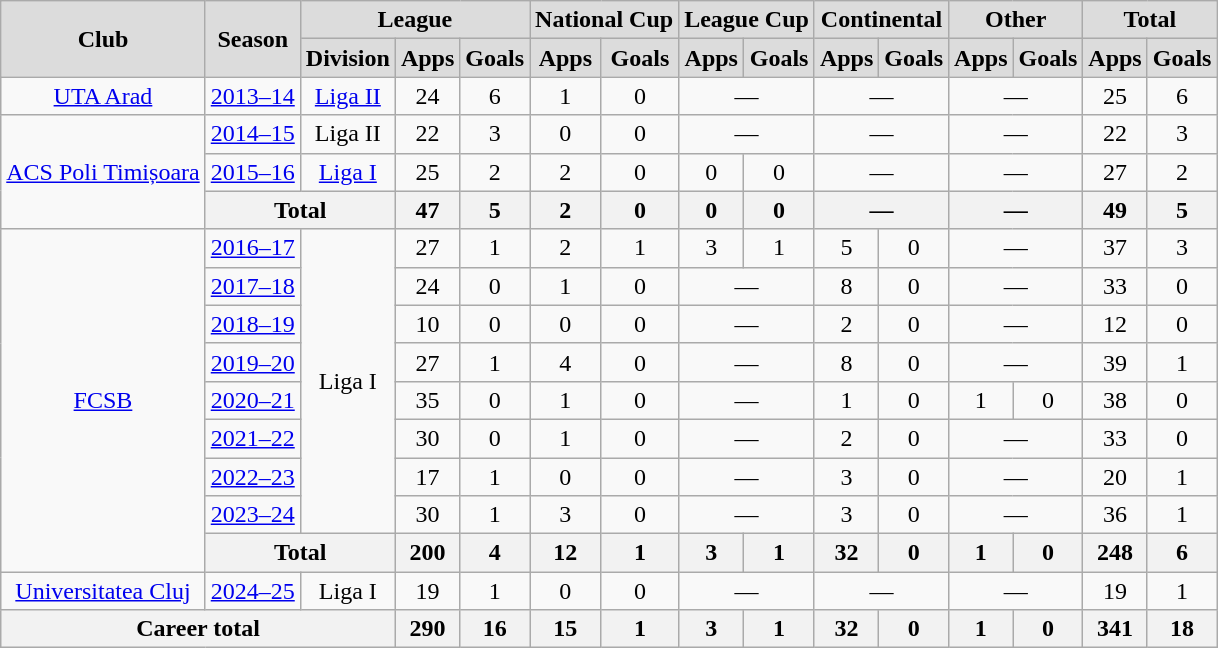<table class="wikitable" style="text-align:center">
<tr>
<th style="background: #DCDCDC; text-align: center" rowspan="2"><strong>Club</strong></th>
<th style="background: #DCDCDC; text-align: center" rowspan="2"><strong>Season</strong></th>
<th style="background: #DCDCDC; text-align: center" colspan="3"><strong>League</strong></th>
<th style="background: #DCDCDC; text-align: center" colspan="2"><strong>National Cup</strong></th>
<th style="background: #DCDCDC; text-align: center" colspan="2"><strong>League Cup</strong></th>
<th style="background: #DCDCDC; text-align: center" colspan="2">Continental</th>
<th style="background: #DCDCDC; text-align: center" colspan="2"><strong>Other</strong></th>
<th style="background: #DCDCDC; text-align: center" colspan="3"><strong>Total</strong></th>
</tr>
<tr>
<th style="background:#dcdcdc; text-align:center;">Division</th>
<th style="background:#dcdcdc; text-align:center;">Apps</th>
<th style="background:#dcdcdc; text-align:center;">Goals</th>
<th style="background:#dcdcdc; text-align:center;">Apps</th>
<th style="background:#dcdcdc; text-align:center;">Goals</th>
<th style="background:#dcdcdc; text-align:center;">Apps</th>
<th style="background:#dcdcdc; text-align:center;">Goals</th>
<th style="background:#dcdcdc; text-align:center;">Apps</th>
<th style="background:#dcdcdc; text-align:center;">Goals</th>
<th style="background:#dcdcdc; text-align:center;">Apps</th>
<th style="background:#dcdcdc; text-align:center;">Goals</th>
<th style="background:#dcdcdc; text-align:center;">Apps</th>
<th style="background:#dcdcdc; text-align:center;">Goals</th>
</tr>
<tr>
<td rowspan="1"><a href='#'>UTA Arad</a></td>
<td><a href='#'>2013–14</a></td>
<td><a href='#'>Liga II</a></td>
<td>24</td>
<td>6</td>
<td>1</td>
<td>0</td>
<td rowspan=1 colspan="2">—</td>
<td rowspan=1 colspan="2">—</td>
<td rowspan=1 colspan="2">—</td>
<td>25</td>
<td>6</td>
</tr>
<tr>
<td rowspan="3"><a href='#'>ACS Poli Timișoara</a></td>
<td><a href='#'>2014–15</a></td>
<td>Liga II</td>
<td>22</td>
<td>3</td>
<td>0</td>
<td>0</td>
<td rowspan=1 colspan="2">—</td>
<td rowspan=1 colspan="2">—</td>
<td rowspan=1 colspan="2">—</td>
<td>22</td>
<td>3</td>
</tr>
<tr>
<td><a href='#'>2015–16</a></td>
<td><a href='#'>Liga I</a></td>
<td>25</td>
<td>2</td>
<td>2</td>
<td>0</td>
<td>0</td>
<td>0</td>
<td rowspan=1 colspan="2">—</td>
<td rowspan=1 colspan="2">—</td>
<td>27</td>
<td>2</td>
</tr>
<tr>
<th colspan="2">Total</th>
<th>47</th>
<th>5</th>
<th>2</th>
<th>0</th>
<th>0</th>
<th>0</th>
<th colspan="2">—</th>
<th colspan="2">—</th>
<th>49</th>
<th>5</th>
</tr>
<tr>
<td rowspan="9"><a href='#'>FCSB</a></td>
<td><a href='#'>2016–17</a></td>
<td rowspan="8">Liga I</td>
<td>27</td>
<td>1</td>
<td>2</td>
<td>1</td>
<td>3</td>
<td>1</td>
<td>5</td>
<td>0</td>
<td rowspan=1 colspan="2">—</td>
<td>37</td>
<td>3</td>
</tr>
<tr>
<td><a href='#'>2017–18</a></td>
<td>24</td>
<td>0</td>
<td>1</td>
<td>0</td>
<td rowspan=1 colspan="2">—</td>
<td>8</td>
<td>0</td>
<td rowspan=1 colspan="2">—</td>
<td>33</td>
<td>0</td>
</tr>
<tr>
<td><a href='#'>2018–19</a></td>
<td>10</td>
<td>0</td>
<td>0</td>
<td>0</td>
<td rowspan=1 colspan="2">—</td>
<td>2</td>
<td>0</td>
<td rowspan=1 colspan="2">—</td>
<td>12</td>
<td>0</td>
</tr>
<tr>
<td><a href='#'>2019–20</a></td>
<td>27</td>
<td>1</td>
<td>4</td>
<td>0</td>
<td rowspan=1 colspan="2">—</td>
<td>8</td>
<td>0</td>
<td rowspan=1 colspan="2">—</td>
<td>39</td>
<td>1</td>
</tr>
<tr>
<td><a href='#'>2020–21</a></td>
<td>35</td>
<td>0</td>
<td>1</td>
<td>0</td>
<td rowspan=1 colspan="2">—</td>
<td>1</td>
<td>0</td>
<td>1</td>
<td>0</td>
<td>38</td>
<td>0</td>
</tr>
<tr>
<td><a href='#'>2021–22</a></td>
<td>30</td>
<td>0</td>
<td>1</td>
<td>0</td>
<td rowspan=1 colspan="2">—</td>
<td>2</td>
<td>0</td>
<td rowspan=1 colspan="2">—</td>
<td>33</td>
<td>0</td>
</tr>
<tr>
<td><a href='#'>2022–23</a></td>
<td>17</td>
<td>1</td>
<td>0</td>
<td>0</td>
<td rowspan=1 colspan="2">—</td>
<td>3</td>
<td>0</td>
<td rowspan=1 colspan="2">—</td>
<td>20</td>
<td>1</td>
</tr>
<tr>
<td><a href='#'>2023–24</a></td>
<td>30</td>
<td>1</td>
<td>3</td>
<td>0</td>
<td rowspan=1 colspan="2">—</td>
<td>3</td>
<td>0</td>
<td rowspan=1 colspan="2">—</td>
<td>36</td>
<td>1</td>
</tr>
<tr>
<th colspan="2">Total</th>
<th>200</th>
<th>4</th>
<th>12</th>
<th>1</th>
<th>3</th>
<th>1</th>
<th>32</th>
<th>0</th>
<th>1</th>
<th>0</th>
<th>248</th>
<th>6</th>
</tr>
<tr>
<td rowspan="1"><a href='#'>Universitatea Cluj</a></td>
<td><a href='#'>2024–25</a></td>
<td rowspan="1">Liga I</td>
<td>19</td>
<td>1</td>
<td>0</td>
<td>0</td>
<td rowspan=1 colspan="2">—</td>
<td rowspan=1 colspan="2">—</td>
<td rowspan=1 colspan="2">—</td>
<td>19</td>
<td>1</td>
</tr>
<tr>
<th colspan="3">Career total</th>
<th>290</th>
<th>16</th>
<th>15</th>
<th>1</th>
<th>3</th>
<th>1</th>
<th>32</th>
<th>0</th>
<th>1</th>
<th>0</th>
<th>341</th>
<th>18</th>
</tr>
</table>
